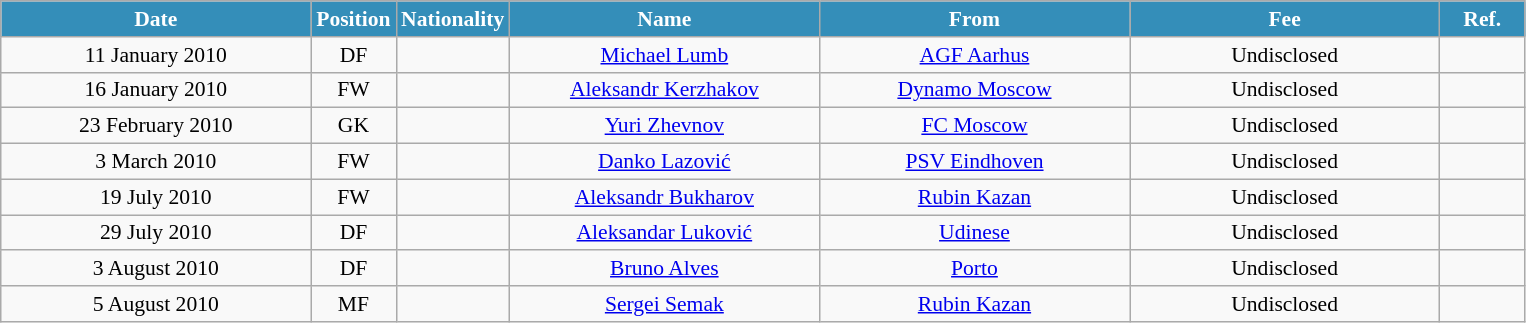<table class="wikitable"  style="text-align:center; font-size:90%; ">
<tr>
<th style="background:#348EB9; color:white; width:200px;">Date</th>
<th style="background:#348EB9; color:white; width:50px;">Position</th>
<th style="background:#348EB9; color:white; width:50px;">Nationality</th>
<th style="background:#348EB9; color:white; width:200px;">Name</th>
<th style="background:#348EB9; color:white; width:200px;">From</th>
<th style="background:#348EB9; color:white; width:200px;">Fee</th>
<th style="background:#348EB9; color:white; width:50px;">Ref.</th>
</tr>
<tr>
<td>11 January 2010</td>
<td>DF</td>
<td></td>
<td><a href='#'>Michael Lumb</a></td>
<td><a href='#'>AGF Aarhus</a></td>
<td>Undisclosed</td>
<td></td>
</tr>
<tr>
<td>16 January 2010</td>
<td>FW</td>
<td></td>
<td><a href='#'>Aleksandr Kerzhakov</a></td>
<td><a href='#'>Dynamo Moscow</a></td>
<td>Undisclosed</td>
<td></td>
</tr>
<tr>
<td>23 February 2010</td>
<td>GK</td>
<td></td>
<td><a href='#'>Yuri Zhevnov</a></td>
<td><a href='#'>FC Moscow</a></td>
<td>Undisclosed</td>
<td></td>
</tr>
<tr>
<td>3 March 2010</td>
<td>FW</td>
<td></td>
<td><a href='#'>Danko Lazović</a></td>
<td><a href='#'>PSV Eindhoven</a></td>
<td>Undisclosed</td>
<td></td>
</tr>
<tr>
<td>19 July 2010</td>
<td>FW</td>
<td></td>
<td><a href='#'>Aleksandr Bukharov</a></td>
<td><a href='#'>Rubin Kazan</a></td>
<td>Undisclosed</td>
<td></td>
</tr>
<tr>
<td>29 July 2010</td>
<td>DF</td>
<td></td>
<td><a href='#'>Aleksandar Luković</a></td>
<td><a href='#'>Udinese</a></td>
<td>Undisclosed</td>
<td></td>
</tr>
<tr>
<td>3 August 2010</td>
<td>DF</td>
<td></td>
<td><a href='#'>Bruno Alves</a></td>
<td><a href='#'>Porto</a></td>
<td>Undisclosed</td>
<td></td>
</tr>
<tr>
<td>5 August 2010</td>
<td>MF</td>
<td></td>
<td><a href='#'>Sergei Semak</a></td>
<td><a href='#'>Rubin Kazan</a></td>
<td>Undisclosed</td>
<td></td>
</tr>
</table>
